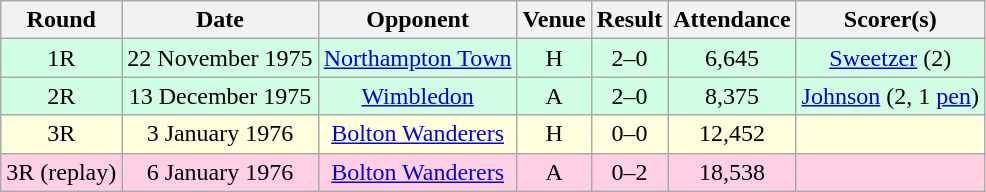<table style="text-align:center;" class="wikitable sortable">
<tr>
<th>Round</th>
<th>Date</th>
<th>Opponent</th>
<th>Venue</th>
<th>Result</th>
<th>Attendance</th>
<th>Scorer(s)</th>
</tr>
<tr style="background:#d0ffe3;">
<td>1R</td>
<td>22 November 1975</td>
<td><a href='#'>Northampton Town</a></td>
<td>H</td>
<td>2–0</td>
<td>6,645</td>
<td><a href='#'>Sweetzer</a> (2)</td>
</tr>
<tr style="background:#d0ffe3;">
<td>2R</td>
<td>13 December 1975</td>
<td><a href='#'>Wimbledon</a></td>
<td>A</td>
<td>2–0</td>
<td>8,375</td>
<td><a href='#'>Johnson</a> (2, 1 <a href='#'>pen</a>)</td>
</tr>
<tr style="background:#ffd;">
<td>3R</td>
<td>3 January 1976</td>
<td><a href='#'>Bolton Wanderers</a></td>
<td>H</td>
<td>0–0</td>
<td>12,452</td>
<td></td>
</tr>
<tr style="background:#ffd0e3;">
<td>3R (replay)</td>
<td>6 January 1976</td>
<td><a href='#'>Bolton Wanderers</a></td>
<td>A</td>
<td>0–2</td>
<td>18,538</td>
<td></td>
</tr>
</table>
